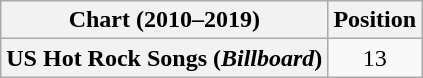<table class="wikitable plainrowheaders" style="text-align:center">
<tr>
<th scope="col">Chart (2010–2019)</th>
<th scope="col">Position</th>
</tr>
<tr>
<th scope="row">US Hot Rock Songs (<em>Billboard</em>)</th>
<td>13</td>
</tr>
</table>
